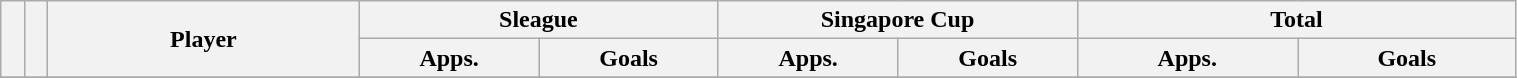<table class="wikitable" style="text-align:center; font-size:100%; width:80%;">
<tr>
<th rowspan=2></th>
<th rowspan=2></th>
<th rowspan=2 width="200">Player</th>
<th colspan=2 width="105">Sleague</th>
<th colspan=2 width="105">Singapore Cup</th>
<th colspan=2 width="130">Total</th>
</tr>
<tr>
<th>Apps.</th>
<th>Goals</th>
<th>Apps.</th>
<th>Goals</th>
<th>Apps.</th>
<th>Goals</th>
</tr>
<tr>
</tr>
</table>
